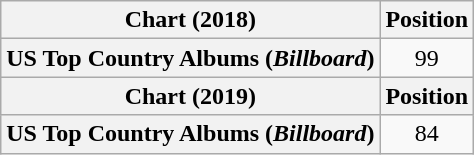<table class="wikitable plainrowheaders" style="text-align:center">
<tr>
<th scope="col">Chart (2018)</th>
<th scope="col">Position</th>
</tr>
<tr>
<th scope="row">US Top Country Albums (<em>Billboard</em>)</th>
<td>99</td>
</tr>
<tr>
<th scope="col">Chart (2019)</th>
<th scope="col">Position</th>
</tr>
<tr>
<th scope="row">US Top Country Albums (<em>Billboard</em>)</th>
<td>84</td>
</tr>
</table>
